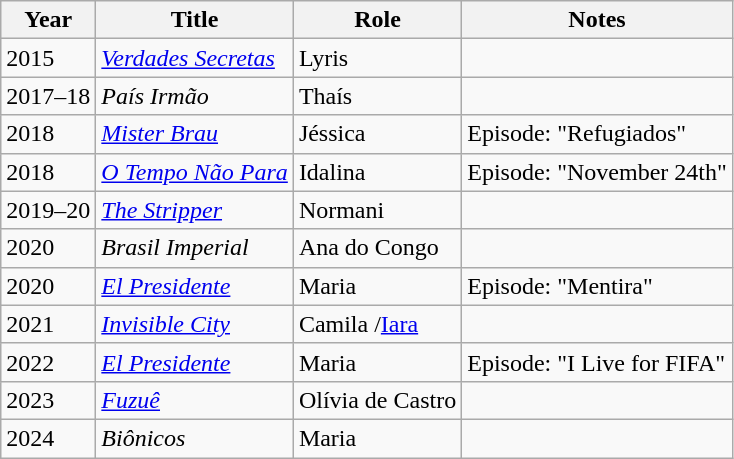<table class="wikitable sortable">
<tr>
<th>Year</th>
<th>Title</th>
<th>Role</th>
<th>Notes</th>
</tr>
<tr>
<td>2015</td>
<td><em><a href='#'>Verdades Secretas</a></em></td>
<td>Lyris</td>
<td></td>
</tr>
<tr>
<td>2017–18</td>
<td><em>País Irmão</em></td>
<td>Thaís</td>
<td></td>
</tr>
<tr>
<td>2018</td>
<td><em><a href='#'>Mister Brau</a></em></td>
<td>Jéssica</td>
<td>Episode: "Refugiados"</td>
</tr>
<tr>
<td>2018</td>
<td><em><a href='#'>O Tempo Não Para</a></em></td>
<td>Idalina</td>
<td>Episode: "November 24th"</td>
</tr>
<tr>
<td>2019–20</td>
<td><em><a href='#'>The Stripper</a></em></td>
<td>Normani</td>
<td></td>
</tr>
<tr>
<td>2020</td>
<td><em>Brasil Imperial</em></td>
<td>Ana do Congo</td>
<td></td>
</tr>
<tr>
<td>2020</td>
<td><a href='#'><em>El Presidente</em></a></td>
<td>Maria</td>
<td>Episode: "Mentira"</td>
</tr>
<tr>
<td>2021</td>
<td><em><a href='#'>Invisible City</a></em></td>
<td>Camila /<a href='#'>Iara</a></td>
<td></td>
</tr>
<tr>
<td>2022</td>
<td><a href='#'><em>El Presidente</em></a></td>
<td>Maria</td>
<td>Episode: "I Live for FIFA"</td>
</tr>
<tr>
<td>2023</td>
<td><em><a href='#'>Fuzuê</a></em></td>
<td>Olívia de Castro</td>
<td></td>
</tr>
<tr>
<td>2024</td>
<td><em>Biônicos</em></td>
<td>Maria</td>
<td></td>
</tr>
</table>
